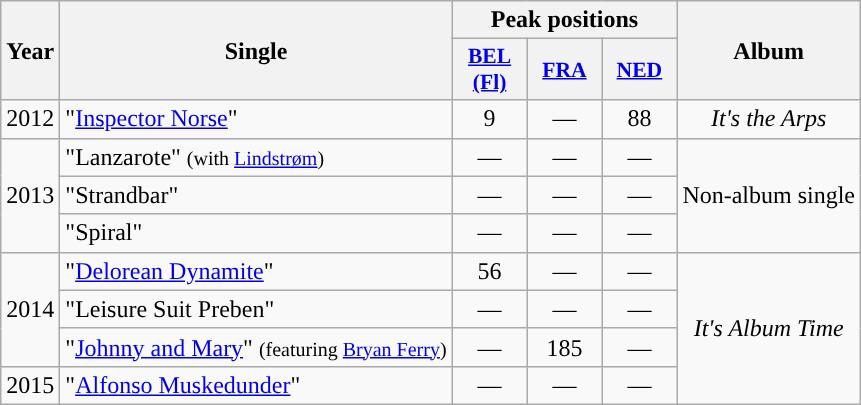<table class="wikitable">
<tr>
<th rowspan="2" style="text-align:center; width:10px;">Year</th>
<th rowspan="2" style="text-align:center;">Single</th>
<th colspan="3" style="text-align:center; width:20px;">Peak positions</th>
<th rowspan="2" style="text-align:center;">Album</th>
</tr>
<tr>
<th scope="col" style="width:3em;font-size:90%;"><a href='#'>BEL<br>(Fl)</a><br></th>
<th scope="col" style="width:3em;font-size:90%;"><a href='#'>FRA</a><br></th>
<th scope="col" style="width:3em;font-size:90%;"><a href='#'>NED</a> <br></th>
</tr>
<tr>
<td style="text-align:center;">2012</td>
<td>"<a href='#'>Inspector Norse</a>"</td>
<td style="text-align:center;">9</td>
<td style="text-align:center;">—</td>
<td style="text-align:center;">88</td>
<td style="text-align:center;"><em>It's the Arps</em></td>
</tr>
<tr>
<td style="text-align:center;" rowspan="3">2013</td>
<td>"Lanzarote" <small>(with <a href='#'>Lindstrøm</a>)</small></td>
<td style="text-align:center;">—</td>
<td style="text-align:center;">—</td>
<td style="text-align:center;">—</td>
<td style="text-align:center;" rowspan="3">Non-album single</td>
</tr>
<tr>
<td>"Strandbar"</td>
<td style="text-align:center;">—</td>
<td style="text-align:center;">—</td>
<td style="text-align:center;">—</td>
</tr>
<tr>
<td>"Spiral"</td>
<td style="text-align:center;">—</td>
<td style="text-align:center;">—</td>
<td style="text-align:center;">—</td>
</tr>
<tr>
<td style="text-align:center;" rowspan="3">2014</td>
<td>"<a href='#'>Delorean Dynamite</a>"</td>
<td style="text-align:center;">56</td>
<td style="text-align:center;">—</td>
<td style="text-align:center;">—</td>
<td style="text-align:center;" rowspan="4"><em>It's Album Time</em></td>
</tr>
<tr>
<td>"Leisure Suit Preben"</td>
<td style="text-align:center;">—</td>
<td style="text-align:center;">—</td>
<td style="text-align:center;">—</td>
</tr>
<tr>
<td>"<a href='#'>Johnny and Mary</a>" <small>(featuring <a href='#'>Bryan Ferry</a>)</small></td>
<td style="text-align:center;">—</td>
<td style="text-align:center;">185</td>
<td style="text-align:center;">—</td>
</tr>
<tr>
<td style="text-align:center;">2015</td>
<td>"<a href='#'>Alfonso Muskedunder</a>"</td>
<td style="text-align:center;">—</td>
<td style="text-align:center;">—</td>
<td style="text-align:center;">—</td>
</tr>
</table>
